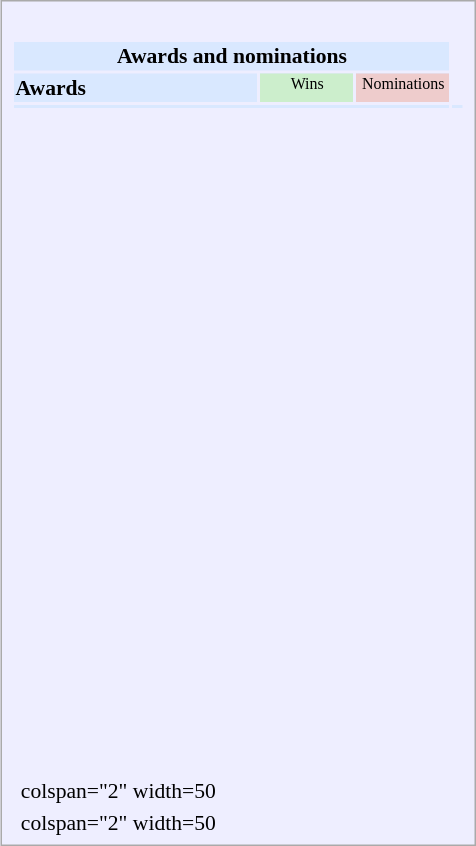<table class="infobox" style="width:22em; text-align:left; font-size:90%; vertical-align:middle; background:#eef;">
<tr style="background:white;">
</tr>
<tr>
<td colspan="3"><br><table class="collapsible collapsed" style="width:100%;">
<tr>
<th colspan="3" style="background:#d9e8ff; text-align:center;">Awards and nominations</th>
</tr>
<tr style="background:#d9e8ff; text-align:left;">
<th style="vertical-align: left;">Awards</th>
<td style="background:#cec; text-align:center; font-size:8pt; width:60px;">Wins</td>
<td style="background:#ecc; text-align:center; font-size:8pt; width:60px;">Nominations</td>
</tr>
<tr style="background:#d9e8ff;">
<td colspan="3" style="text-align:center;"></td>
<td></td>
</tr>
<tr style="text-align:left;"|>
<td><br></td>
<td></td>
<td></td>
</tr>
<tr>
<td style="text-align:left;"><br></td>
<td></td>
<td></td>
</tr>
<tr>
<td style="text-align:left;"><br></td>
<td></td>
<td></td>
</tr>
<tr>
<td style="text-align:left;"><br></td>
<td></td>
<td></td>
</tr>
<tr>
<td style="text-align:left;"><br></td>
<td></td>
<td></td>
</tr>
<tr>
<td style="text-align:left;"><br></td>
<td></td>
<td></td>
</tr>
<tr>
<td style="text-align:left;"><br></td>
<td></td>
<td></td>
</tr>
<tr>
<td style="text-align:left;"><br></td>
<td></td>
<td></td>
</tr>
<tr>
<td style="text-align:left;"><br></td>
<td></td>
<td></td>
</tr>
<tr>
<td style="text-align:left;"><br></td>
<td></td>
<td></td>
</tr>
<tr>
<td style="text-align:left;"><br></td>
<td></td>
<td></td>
</tr>
<tr>
<td style="text-align:left;"><br></td>
<td></td>
<td></td>
</tr>
<tr>
<td style="text-align:left;"><br></td>
<td></td>
<td></td>
</tr>
<tr>
<td style="text-align:left;"><br></td>
<td></td>
<td></td>
</tr>
<tr>
<td style="text-align:left;"><br></td>
<td></td>
<td></td>
</tr>
<tr>
<td style="text-align:left;"><br></td>
<td></td>
<td></td>
</tr>
<tr>
<td style="text-align:left;"><br></td>
<td></td>
<td></td>
</tr>
<tr>
<td style="text-align:left;"><br></td>
<td></td>
<td></td>
</tr>
<tr>
<td style="text-align:left;"><br></td>
<td></td>
<td></td>
</tr>
<tr>
<td style="text-align:left;"><br></td>
<td></td>
<td></td>
</tr>
<tr>
<td style="text-align:left;"><br></td>
<td></td>
<td></td>
</tr>
</table>
</td>
</tr>
<tr>
<td></td>
<td>colspan="2" width=50 </td>
</tr>
<tr>
<td></td>
<td>colspan="2" width=50 </td>
</tr>
</table>
